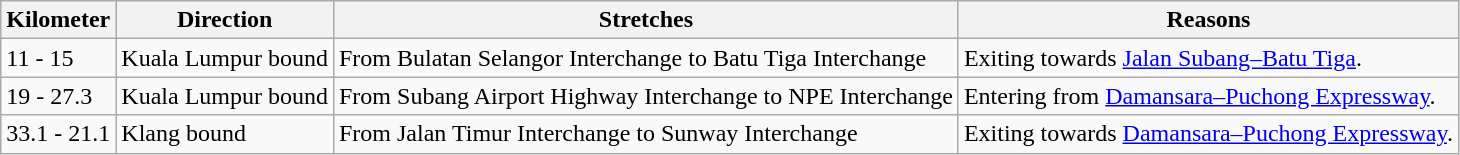<table class=wikitable>
<tr>
<th>Kilometer</th>
<th>Direction</th>
<th>Stretches</th>
<th>Reasons</th>
</tr>
<tr>
<td>11 - 15</td>
<td>Kuala Lumpur bound</td>
<td>From Bulatan Selangor Interchange to Batu Tiga Interchange</td>
<td>Exiting towards <a href='#'>Jalan Subang–Batu Tiga</a>.</td>
</tr>
<tr>
<td>19 - 27.3</td>
<td>Kuala Lumpur bound</td>
<td>From Subang Airport Highway Interchange to NPE Interchange</td>
<td>Entering from <a href='#'>Damansara–Puchong Expressway</a>.</td>
</tr>
<tr>
<td>33.1 - 21.1</td>
<td>Klang bound</td>
<td>From Jalan Timur Interchange to Sunway Interchange</td>
<td>Exiting towards <a href='#'>Damansara–Puchong Expressway</a>.</td>
</tr>
</table>
